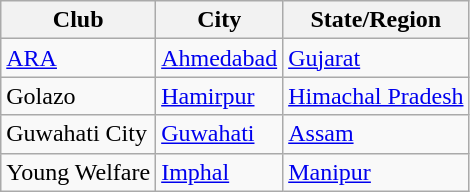<table class="wikitable">
<tr>
<th>Club</th>
<th>City</th>
<th>State/Region</th>
</tr>
<tr>
<td><a href='#'>ARA</a></td>
<td><a href='#'>Ahmedabad</a></td>
<td><a href='#'>Gujarat</a></td>
</tr>
<tr>
<td>Golazo</td>
<td><a href='#'>Hamirpur</a></td>
<td><a href='#'>Himachal Pradesh</a></td>
</tr>
<tr>
<td>Guwahati City</td>
<td><a href='#'>Guwahati</a></td>
<td><a href='#'>Assam</a></td>
</tr>
<tr>
<td>Young Welfare</td>
<td><a href='#'>Imphal</a></td>
<td><a href='#'>Manipur</a></td>
</tr>
</table>
